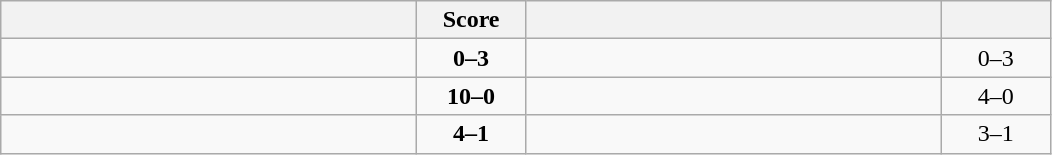<table class="wikitable" style="text-align: center; ">
<tr>
<th align="right" width="270"></th>
<th width="65">Score</th>
<th align="left" width="270"></th>
<th width="65"></th>
</tr>
<tr>
<td align="left"></td>
<td><strong>0–3</strong></td>
<td align="left"><strong></strong></td>
<td>0–3 <strong></strong></td>
</tr>
<tr>
<td align="left"><strong></strong></td>
<td><strong>10–0</strong></td>
<td align="left"></td>
<td>4–0 <strong></strong></td>
</tr>
<tr>
<td align="left"><strong></strong></td>
<td><strong>4–1</strong></td>
<td align="left"></td>
<td>3–1 <strong></strong></td>
</tr>
</table>
